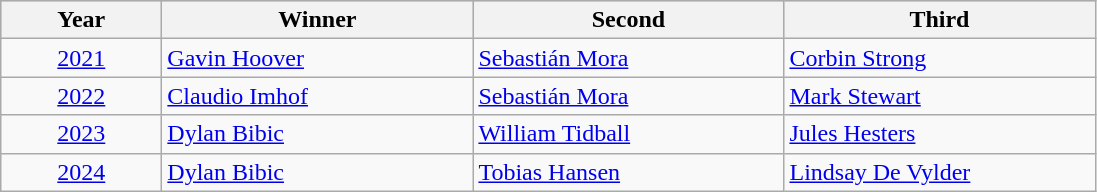<table class="wikitable alternance sortable">
<tr bgcolor="#CCCCCC">
<th width="100"><strong>Year</strong></th>
<th width="200"><strong>Winner</strong></th>
<th width="200"><strong>Second</strong></th>
<th width="200"><strong>Third</strong></th>
</tr>
<tr>
<td align="center"><a href='#'>2021</a></td>
<td> <a href='#'>Gavin Hoover</a></td>
<td> <a href='#'>Sebastián Mora</a></td>
<td> <a href='#'>Corbin Strong</a></td>
</tr>
<tr>
<td align="center"><a href='#'>2022</a></td>
<td> <a href='#'>Claudio Imhof</a></td>
<td> <a href='#'>Sebastián Mora</a></td>
<td> <a href='#'>Mark Stewart</a></td>
</tr>
<tr>
<td align="center"><a href='#'>2023</a></td>
<td> <a href='#'>Dylan Bibic</a></td>
<td> <a href='#'>William Tidball</a></td>
<td> <a href='#'>Jules Hesters</a></td>
</tr>
<tr>
<td align="center"><a href='#'>2024</a></td>
<td> <a href='#'>Dylan Bibic</a></td>
<td> <a href='#'>Tobias Hansen</a></td>
<td> <a href='#'>Lindsay De Vylder</a></td>
</tr>
</table>
